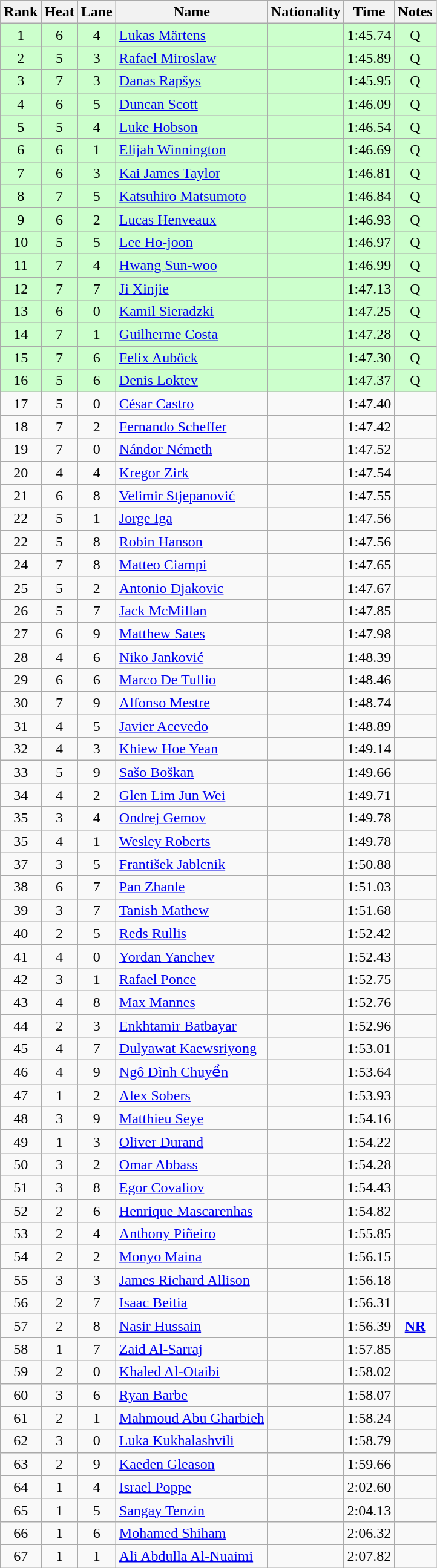<table class="wikitable sortable" style="text-align:center">
<tr>
<th>Rank</th>
<th>Heat</th>
<th>Lane</th>
<th>Name</th>
<th>Nationality</th>
<th>Time</th>
<th>Notes</th>
</tr>
<tr bgcolor=ccffcc>
<td>1</td>
<td>6</td>
<td>4</td>
<td align=left><a href='#'>Lukas Märtens</a></td>
<td align=left></td>
<td>1:45.74</td>
<td>Q</td>
</tr>
<tr bgcolor=ccffcc>
<td>2</td>
<td>5</td>
<td>3</td>
<td align=left><a href='#'>Rafael Miroslaw</a></td>
<td align=left></td>
<td>1:45.89</td>
<td>Q</td>
</tr>
<tr bgcolor=ccffcc>
<td>3</td>
<td>7</td>
<td>3</td>
<td align=left><a href='#'>Danas Rapšys</a></td>
<td align=left></td>
<td>1:45.95</td>
<td>Q</td>
</tr>
<tr bgcolor=ccffcc>
<td>4</td>
<td>6</td>
<td>5</td>
<td align=left><a href='#'>Duncan Scott</a></td>
<td align=left></td>
<td>1:46.09</td>
<td>Q</td>
</tr>
<tr bgcolor=ccffcc>
<td>5</td>
<td>5</td>
<td>4</td>
<td align=left><a href='#'>Luke Hobson</a></td>
<td align=left></td>
<td>1:46.54</td>
<td>Q</td>
</tr>
<tr bgcolor=ccffcc>
<td>6</td>
<td>6</td>
<td>1</td>
<td align=left><a href='#'>Elijah Winnington</a></td>
<td align=left></td>
<td>1:46.69</td>
<td>Q</td>
</tr>
<tr bgcolor=ccffcc>
<td>7</td>
<td>6</td>
<td>3</td>
<td align=left><a href='#'>Kai James Taylor</a></td>
<td align=left></td>
<td>1:46.81</td>
<td>Q</td>
</tr>
<tr bgcolor=ccffcc>
<td>8</td>
<td>7</td>
<td>5</td>
<td align=left><a href='#'>Katsuhiro Matsumoto</a></td>
<td align=left></td>
<td>1:46.84</td>
<td>Q</td>
</tr>
<tr bgcolor=ccffcc>
<td>9</td>
<td>6</td>
<td>2</td>
<td align=left><a href='#'>Lucas Henveaux</a></td>
<td align=left></td>
<td>1:46.93</td>
<td>Q</td>
</tr>
<tr bgcolor=ccffcc>
<td>10</td>
<td>5</td>
<td>5</td>
<td align=left><a href='#'>Lee Ho-joon</a></td>
<td align=left></td>
<td>1:46.97</td>
<td>Q</td>
</tr>
<tr bgcolor=ccffcc>
<td>11</td>
<td>7</td>
<td>4</td>
<td align=left><a href='#'>Hwang Sun-woo</a></td>
<td align=left></td>
<td>1:46.99</td>
<td>Q</td>
</tr>
<tr bgcolor=ccffcc>
<td>12</td>
<td>7</td>
<td>7</td>
<td align=left><a href='#'>Ji Xinjie</a></td>
<td align=left></td>
<td>1:47.13</td>
<td>Q</td>
</tr>
<tr bgcolor=ccffcc>
<td>13</td>
<td>6</td>
<td>0</td>
<td align=left><a href='#'>Kamil Sieradzki</a></td>
<td align=left></td>
<td>1:47.25</td>
<td>Q</td>
</tr>
<tr bgcolor=ccffcc>
<td>14</td>
<td>7</td>
<td>1</td>
<td align=left><a href='#'>Guilherme Costa</a></td>
<td align=left></td>
<td>1:47.28</td>
<td>Q</td>
</tr>
<tr bgcolor=ccffcc>
<td>15</td>
<td>7</td>
<td>6</td>
<td align=left><a href='#'>Felix Auböck</a></td>
<td align=left></td>
<td>1:47.30</td>
<td>Q</td>
</tr>
<tr bgcolor=ccffcc>
<td>16</td>
<td>5</td>
<td>6</td>
<td align=left><a href='#'>Denis Loktev</a></td>
<td align=left></td>
<td>1:47.37</td>
<td>Q</td>
</tr>
<tr>
<td>17</td>
<td>5</td>
<td>0</td>
<td align=left><a href='#'>César Castro</a></td>
<td align=left></td>
<td>1:47.40</td>
<td></td>
</tr>
<tr>
<td>18</td>
<td>7</td>
<td>2</td>
<td align=left><a href='#'>Fernando Scheffer</a></td>
<td align=left></td>
<td>1:47.42</td>
<td></td>
</tr>
<tr>
<td>19</td>
<td>7</td>
<td>0</td>
<td align=left><a href='#'>Nándor Németh</a></td>
<td align=left></td>
<td>1:47.52</td>
<td></td>
</tr>
<tr>
<td>20</td>
<td>4</td>
<td>4</td>
<td align=left><a href='#'>Kregor Zirk</a></td>
<td align=left></td>
<td>1:47.54</td>
<td></td>
</tr>
<tr>
<td>21</td>
<td>6</td>
<td>8</td>
<td align=left><a href='#'>Velimir Stjepanović</a></td>
<td align=left></td>
<td>1:47.55</td>
<td></td>
</tr>
<tr>
<td>22</td>
<td>5</td>
<td>1</td>
<td align=left><a href='#'>Jorge Iga</a></td>
<td align=left></td>
<td>1:47.56</td>
<td></td>
</tr>
<tr>
<td>22</td>
<td>5</td>
<td>8</td>
<td align=left><a href='#'>Robin Hanson</a></td>
<td align=left></td>
<td>1:47.56</td>
<td></td>
</tr>
<tr>
<td>24</td>
<td>7</td>
<td>8</td>
<td align=left><a href='#'>Matteo Ciampi</a></td>
<td align=left></td>
<td>1:47.65</td>
<td></td>
</tr>
<tr>
<td>25</td>
<td>5</td>
<td>2</td>
<td align=left><a href='#'>Antonio Djakovic</a></td>
<td align=left></td>
<td>1:47.67</td>
<td></td>
</tr>
<tr>
<td>26</td>
<td>5</td>
<td>7</td>
<td align=left><a href='#'>Jack McMillan</a></td>
<td align=left></td>
<td>1:47.85</td>
<td></td>
</tr>
<tr>
<td>27</td>
<td>6</td>
<td>9</td>
<td align=left><a href='#'>Matthew Sates</a></td>
<td align=left></td>
<td>1:47.98</td>
<td></td>
</tr>
<tr>
<td>28</td>
<td>4</td>
<td>6</td>
<td align=left><a href='#'>Niko Janković</a></td>
<td align=left></td>
<td>1:48.39</td>
<td></td>
</tr>
<tr>
<td>29</td>
<td>6</td>
<td>6</td>
<td align=left><a href='#'>Marco De Tullio</a></td>
<td align=left></td>
<td>1:48.46</td>
<td></td>
</tr>
<tr>
<td>30</td>
<td>7</td>
<td>9</td>
<td align=left><a href='#'>Alfonso Mestre</a></td>
<td align=left></td>
<td>1:48.74</td>
<td></td>
</tr>
<tr>
<td>31</td>
<td>4</td>
<td>5</td>
<td align=left><a href='#'>Javier Acevedo</a></td>
<td align=left></td>
<td>1:48.89</td>
<td></td>
</tr>
<tr>
<td>32</td>
<td>4</td>
<td>3</td>
<td align=left><a href='#'>Khiew Hoe Yean</a></td>
<td align=left></td>
<td>1:49.14</td>
<td></td>
</tr>
<tr>
<td>33</td>
<td>5</td>
<td>9</td>
<td align=left><a href='#'>Sašo Boškan</a></td>
<td align=left></td>
<td>1:49.66</td>
<td></td>
</tr>
<tr>
<td>34</td>
<td>4</td>
<td>2</td>
<td align=left><a href='#'>Glen Lim Jun Wei</a></td>
<td align=left></td>
<td>1:49.71</td>
<td></td>
</tr>
<tr>
<td>35</td>
<td>3</td>
<td>4</td>
<td align=left><a href='#'>Ondrej Gemov</a></td>
<td align=left></td>
<td>1:49.78</td>
<td></td>
</tr>
<tr>
<td>35</td>
<td>4</td>
<td>1</td>
<td align=left><a href='#'>Wesley Roberts</a></td>
<td align=left></td>
<td>1:49.78</td>
<td></td>
</tr>
<tr>
<td>37</td>
<td>3</td>
<td>5</td>
<td align=left><a href='#'>František Jablcnik</a></td>
<td align=left></td>
<td>1:50.88</td>
<td></td>
</tr>
<tr>
<td>38</td>
<td>6</td>
<td>7</td>
<td align=left><a href='#'>Pan Zhanle</a></td>
<td align=left></td>
<td>1:51.03</td>
<td></td>
</tr>
<tr>
<td>39</td>
<td>3</td>
<td>7</td>
<td align=left><a href='#'>Tanish Mathew</a></td>
<td align=left></td>
<td>1:51.68</td>
<td></td>
</tr>
<tr>
<td>40</td>
<td>2</td>
<td>5</td>
<td align=left><a href='#'>Reds Rullis</a></td>
<td align=left></td>
<td>1:52.42</td>
<td></td>
</tr>
<tr>
<td>41</td>
<td>4</td>
<td>0</td>
<td align=left><a href='#'>Yordan Yanchev</a></td>
<td align=left></td>
<td>1:52.43</td>
<td></td>
</tr>
<tr>
<td>42</td>
<td>3</td>
<td>1</td>
<td align=left><a href='#'>Rafael Ponce</a></td>
<td align=left></td>
<td>1:52.75</td>
<td></td>
</tr>
<tr>
<td>43</td>
<td>4</td>
<td>8</td>
<td align=left><a href='#'>Max Mannes</a></td>
<td align=left></td>
<td>1:52.76</td>
<td></td>
</tr>
<tr>
<td>44</td>
<td>2</td>
<td>3</td>
<td align=left><a href='#'>Enkhtamir Batbayar</a></td>
<td align=left></td>
<td>1:52.96</td>
<td></td>
</tr>
<tr>
<td>45</td>
<td>4</td>
<td>7</td>
<td align=left><a href='#'>Dulyawat Kaewsriyong</a></td>
<td align=left></td>
<td>1:53.01</td>
<td></td>
</tr>
<tr>
<td>46</td>
<td>4</td>
<td>9</td>
<td align=left><a href='#'>Ngô Đình Chuyền</a></td>
<td align=left></td>
<td>1:53.64</td>
<td></td>
</tr>
<tr>
<td>47</td>
<td>1</td>
<td>2</td>
<td align=left><a href='#'>Alex Sobers</a></td>
<td align=left></td>
<td>1:53.93</td>
<td></td>
</tr>
<tr>
<td>48</td>
<td>3</td>
<td>9</td>
<td align=left><a href='#'>Matthieu Seye</a></td>
<td align=left></td>
<td>1:54.16</td>
<td></td>
</tr>
<tr>
<td>49</td>
<td>1</td>
<td>3</td>
<td align=left><a href='#'>Oliver Durand</a></td>
<td align=left></td>
<td>1:54.22</td>
<td></td>
</tr>
<tr>
<td>50</td>
<td>3</td>
<td>2</td>
<td align=left><a href='#'>Omar Abbass</a></td>
<td align=left></td>
<td>1:54.28</td>
<td></td>
</tr>
<tr>
<td>51</td>
<td>3</td>
<td>8</td>
<td align=left><a href='#'>Egor Covaliov</a></td>
<td align=left></td>
<td>1:54.43</td>
<td></td>
</tr>
<tr>
<td>52</td>
<td>2</td>
<td>6</td>
<td align=left><a href='#'>Henrique Mascarenhas</a></td>
<td align=left></td>
<td>1:54.82</td>
<td></td>
</tr>
<tr>
<td>53</td>
<td>2</td>
<td>4</td>
<td align=left><a href='#'>Anthony Piñeiro</a></td>
<td align=left></td>
<td>1:55.85</td>
<td></td>
</tr>
<tr>
<td>54</td>
<td>2</td>
<td>2</td>
<td align=left><a href='#'>Monyo Maina</a></td>
<td align=left></td>
<td>1:56.15</td>
<td></td>
</tr>
<tr>
<td>55</td>
<td>3</td>
<td>3</td>
<td align=left><a href='#'>James Richard Allison</a></td>
<td align=left></td>
<td>1:56.18</td>
<td></td>
</tr>
<tr>
<td>56</td>
<td>2</td>
<td>7</td>
<td align=left><a href='#'>Isaac Beitia</a></td>
<td align=left></td>
<td>1:56.31</td>
<td></td>
</tr>
<tr>
<td>57</td>
<td>2</td>
<td>8</td>
<td align=left><a href='#'>Nasir Hussain</a></td>
<td align=left></td>
<td>1:56.39</td>
<td><strong><a href='#'>NR</a></strong></td>
</tr>
<tr>
<td>58</td>
<td>1</td>
<td>7</td>
<td align=left><a href='#'>Zaid Al-Sarraj</a></td>
<td align=left></td>
<td>1:57.85</td>
<td></td>
</tr>
<tr>
<td>59</td>
<td>2</td>
<td>0</td>
<td align=left><a href='#'>Khaled Al-Otaibi</a></td>
<td align=left></td>
<td>1:58.02</td>
<td></td>
</tr>
<tr>
<td>60</td>
<td>3</td>
<td>6</td>
<td align=left><a href='#'>Ryan Barbe</a></td>
<td align=left></td>
<td>1:58.07</td>
<td></td>
</tr>
<tr>
<td>61</td>
<td>2</td>
<td>1</td>
<td align=left><a href='#'>Mahmoud Abu Gharbieh</a></td>
<td align=left></td>
<td>1:58.24</td>
<td></td>
</tr>
<tr>
<td>62</td>
<td>3</td>
<td>0</td>
<td align=left><a href='#'>Luka Kukhalashvili</a></td>
<td align=left></td>
<td>1:58.79</td>
<td></td>
</tr>
<tr>
<td>63</td>
<td>2</td>
<td>9</td>
<td align=left><a href='#'>Kaeden Gleason</a></td>
<td align=left></td>
<td>1:59.66</td>
<td></td>
</tr>
<tr>
<td>64</td>
<td>1</td>
<td>4</td>
<td align=left><a href='#'>Israel Poppe</a></td>
<td align=left></td>
<td>2:02.60</td>
<td></td>
</tr>
<tr>
<td>65</td>
<td>1</td>
<td>5</td>
<td align=left><a href='#'>Sangay Tenzin</a></td>
<td align=left></td>
<td>2:04.13</td>
<td></td>
</tr>
<tr>
<td>66</td>
<td>1</td>
<td>6</td>
<td align=left><a href='#'>Mohamed Shiham</a></td>
<td align=left></td>
<td>2:06.32</td>
<td></td>
</tr>
<tr>
<td>67</td>
<td>1</td>
<td>1</td>
<td align=left><a href='#'>Ali Abdulla Al-Nuaimi</a></td>
<td align=left></td>
<td>2:07.82</td>
<td></td>
</tr>
</table>
